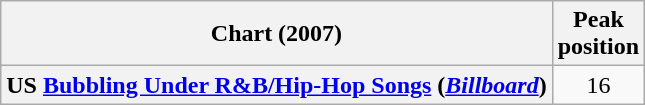<table class="wikitable sortable plainrowheaders">
<tr>
<th scope="col">Chart (2007)</th>
<th scope="col">Peak<br>position</th>
</tr>
<tr>
<th scope="row">US <a href='#'>Bubbling Under R&B/Hip-Hop Songs</a>  (<em><a href='#'>Billboard</a></em>)</th>
<td style="text-align:center;">16</td>
</tr>
</table>
